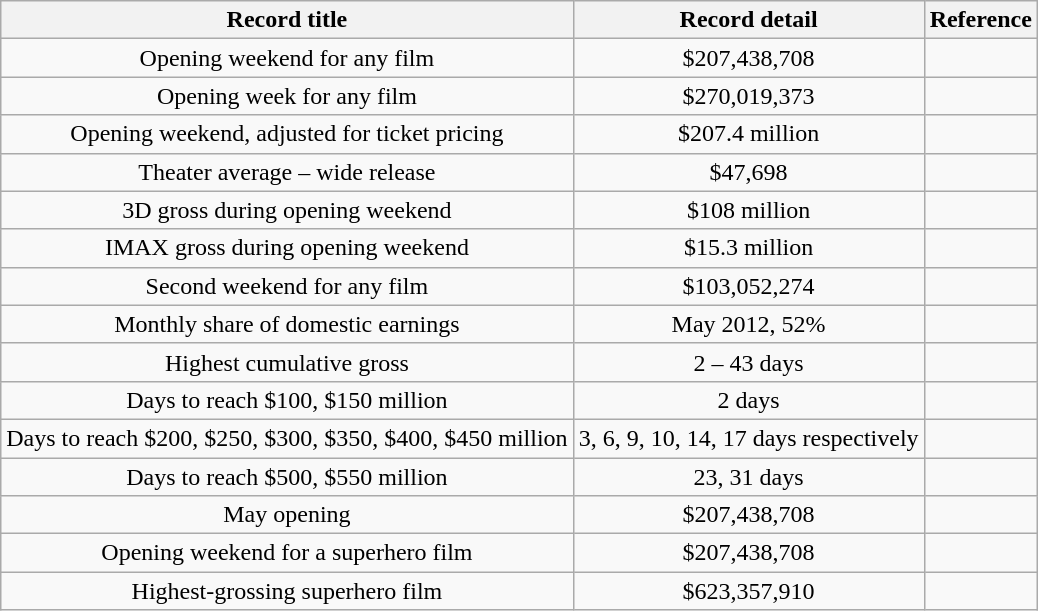<table style="text-align:center;" class="wikitable">
<tr>
<th>Record title</th>
<th>Record detail</th>
<th>Reference</th>
</tr>
<tr>
<td>Opening weekend for any film</td>
<td>$207,438,708 </td>
<td></td>
</tr>
<tr>
<td>Opening week for any film</td>
<td>$270,019,373 </td>
<td></td>
</tr>
<tr>
<td>Opening weekend, adjusted for ticket pricing</td>
<td>$207.4 million </td>
<td></td>
</tr>
<tr>
<td>Theater average – wide release</td>
<td>$47,698</td>
<td></td>
</tr>
<tr>
<td>3D gross during opening weekend</td>
<td>$108 million</td>
<td></td>
</tr>
<tr>
<td>IMAX gross during opening weekend</td>
<td>$15.3 million</td>
<td></td>
</tr>
<tr>
<td>Second weekend for any film</td>
<td>$103,052,274 </td>
<td></td>
</tr>
<tr>
<td>Monthly share of domestic earnings</td>
<td>May 2012, 52%</td>
<td></td>
</tr>
<tr>
<td>Highest cumulative gross</td>
<td>2 – 43 days</td>
<td></td>
</tr>
<tr>
<td>Days to reach $100, $150 million</td>
<td>2 days</td>
<td></td>
</tr>
<tr>
<td>Days to reach $200, $250, $300, $350, $400, $450 million</td>
<td>3, 6, 9, 10, 14, 17 days respectively</td>
<td></td>
</tr>
<tr>
<td>Days to reach $500, $550 million</td>
<td>23, 31 days</td>
<td></td>
</tr>
<tr>
<td>May opening</td>
<td>$207,438,708</td>
<td></td>
</tr>
<tr>
<td>Opening weekend for a superhero film</td>
<td>$207,438,708</td>
<td></td>
</tr>
<tr>
<td>Highest-grossing superhero film</td>
<td>$623,357,910</td>
<td></td>
</tr>
</table>
